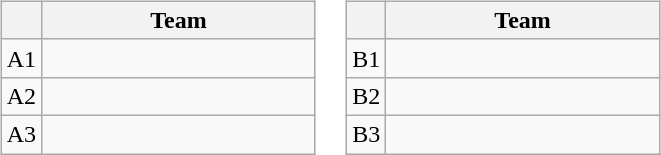<table>
<tr>
<td><br><table class="wikitable">
<tr>
<th></th>
<th width="175">Team</th>
</tr>
<tr>
<td style="text-align:center">A1</td>
<td></td>
</tr>
<tr>
<td style="text-align:center">A2</td>
<td></td>
</tr>
<tr>
<td style="text-align:center">A3</td>
<td></td>
</tr>
</table>
</td>
<td><br><table class="wikitable">
<tr>
<th></th>
<th width="175">Team</th>
</tr>
<tr>
<td style="text-align:center">B1</td>
<td></td>
</tr>
<tr>
<td style="text-align:center">B2</td>
<td></td>
</tr>
<tr>
<td style="text-align:center">B3</td>
<td></td>
</tr>
</table>
</td>
</tr>
</table>
